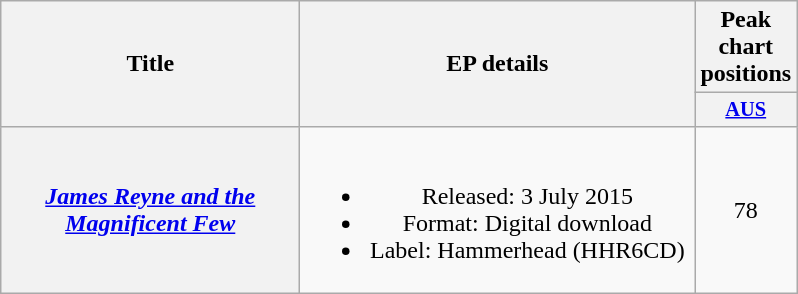<table class="wikitable plainrowheaders" style="text-align:center;" border="1">
<tr>
<th scope="col" rowspan="2" style="width:12em;">Title</th>
<th scope="col" rowspan="2" style="width:16em;">EP details</th>
<th scope="col" colspan="1">Peak chart positions</th>
</tr>
<tr>
<th scope="col" style="width:3em; font-size:85%"><a href='#'>AUS</a><br></th>
</tr>
<tr>
<th scope="row"><em><a href='#'>James Reyne and the Magnificent Few</a></em></th>
<td><br><ul><li>Released: 3 July 2015</li><li>Format: Digital download</li><li>Label: Hammerhead (HHR6CD)</li></ul></td>
<td>78</td>
</tr>
</table>
